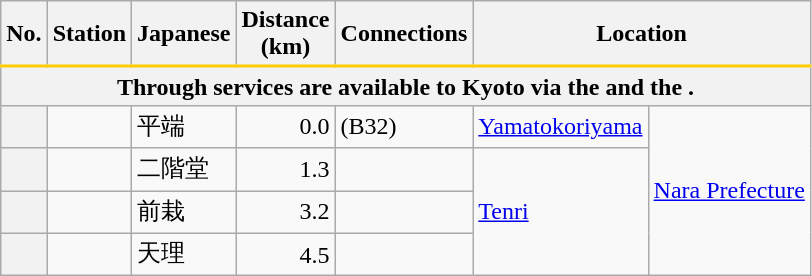<table border=1 cellsapacing=0 class=wikitable>
<tr style="border-bottom:solid 2px #fc0;">
<th>No.</th>
<th>Station</th>
<th>Japanese</th>
<th>Distance<br>(km)</th>
<th>Connections</th>
<th colspan=2>Location</th>
</tr>
<tr>
<th colspan=7>Through services are available to Kyoto via the   and the  .</th>
</tr>
<tr>
<th></th>
<td></td>
<td>平端</td>
<td align="right">0.0</td>
<td>  (B32)</td>
<td><a href='#'>Yamatokoriyama</a></td>
<td rowspan=4><a href='#'>Nara Prefecture</a></td>
</tr>
<tr>
<th></th>
<td></td>
<td>二階堂</td>
<td align="right">1.3</td>
<td></td>
<td rowspan=3><a href='#'>Tenri</a></td>
</tr>
<tr>
<th></th>
<td></td>
<td>前栽</td>
<td align="right">3.2</td>
<td></td>
</tr>
<tr>
<th></th>
<td></td>
<td>天理</td>
<td align="right">4.5</td>
<td> </td>
</tr>
</table>
